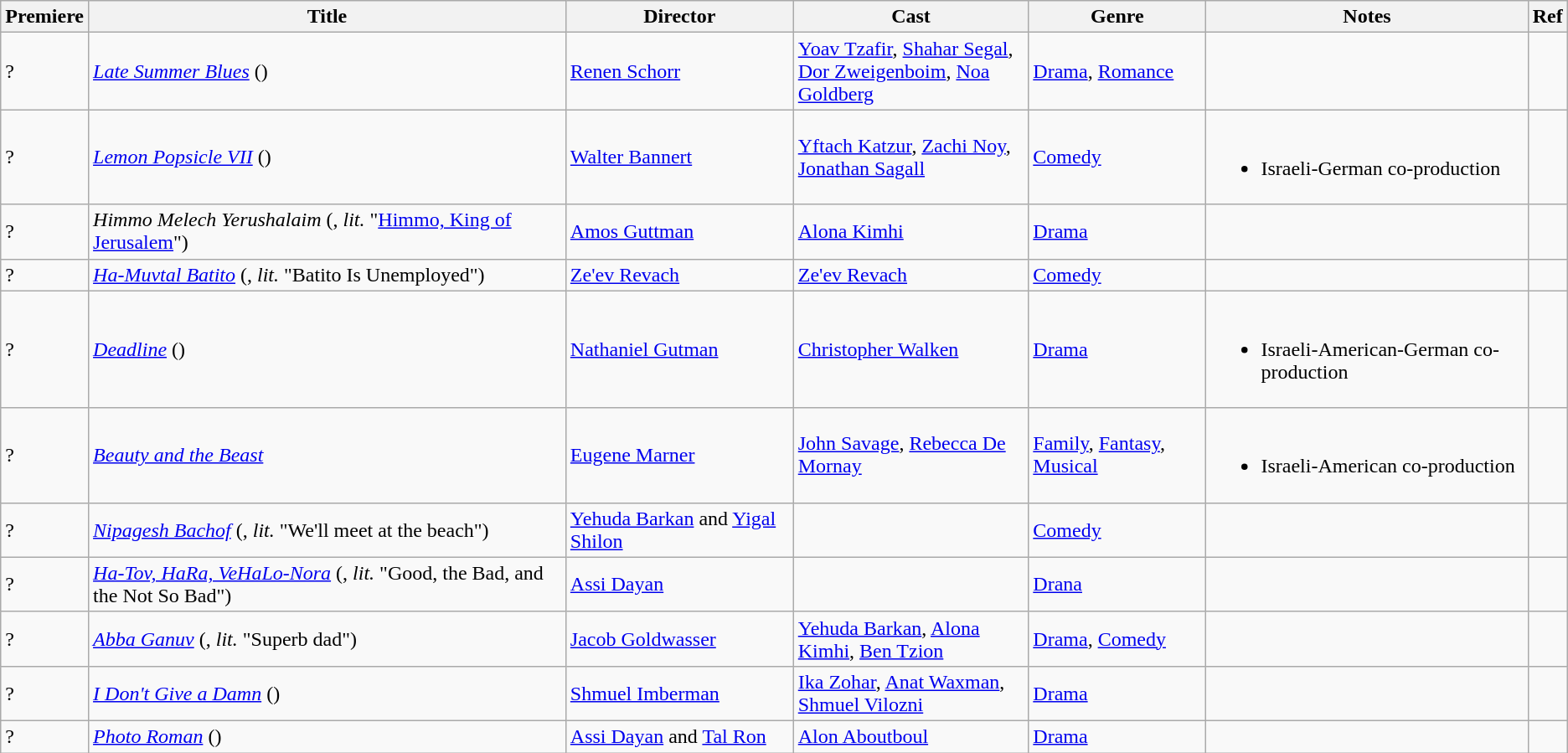<table class="wikitable">
<tr>
<th>Premiere</th>
<th>Title</th>
<th>Director</th>
<th width=15%>Cast</th>
<th>Genre</th>
<th>Notes</th>
<th>Ref</th>
</tr>
<tr>
<td>?</td>
<td><em><a href='#'>Late Summer Blues</a></em> ()</td>
<td><a href='#'>Renen Schorr</a></td>
<td><a href='#'>Yoav Tzafir</a>, <a href='#'>Shahar Segal</a>, <a href='#'>Dor Zweigenboim</a>, <a href='#'>Noa Goldberg</a></td>
<td><a href='#'>Drama</a>, <a href='#'>Romance</a></td>
<td></td>
<td></td>
</tr>
<tr>
<td>?</td>
<td><em><a href='#'>Lemon Popsicle VII</a></em> ()</td>
<td><a href='#'>Walter Bannert</a></td>
<td><a href='#'>Yftach Katzur</a>, <a href='#'>Zachi Noy</a>, <a href='#'>Jonathan Sagall</a></td>
<td><a href='#'>Comedy</a></td>
<td><br><ul><li>Israeli-German co-production</li></ul></td>
<td></td>
</tr>
<tr>
<td>?</td>
<td><em>Himmo Melech Yerushalaim</em> (, <em>lit.</em> "<a href='#'>Himmo, King of Jerusalem</a>")</td>
<td><a href='#'>Amos Guttman</a></td>
<td><a href='#'>Alona Kimhi</a></td>
<td><a href='#'>Drama</a></td>
<td></td>
<td></td>
</tr>
<tr>
<td>?</td>
<td><em><a href='#'>Ha-Muvtal Batito</a></em> (, <em>lit.</em> "Batito Is Unemployed")</td>
<td><a href='#'>Ze'ev Revach</a></td>
<td><a href='#'>Ze'ev Revach</a></td>
<td><a href='#'>Comedy</a></td>
<td></td>
<td></td>
</tr>
<tr>
<td>?</td>
<td><em><a href='#'>Deadline</a></em> ()</td>
<td><a href='#'>Nathaniel Gutman</a></td>
<td><a href='#'>Christopher Walken</a></td>
<td><a href='#'>Drama</a></td>
<td><br><ul><li>Israeli-American-German co-production</li></ul></td>
<td></td>
</tr>
<tr>
<td>?</td>
<td><em><a href='#'>Beauty and the Beast</a></em></td>
<td><a href='#'>Eugene Marner</a></td>
<td><a href='#'>John Savage</a>, <a href='#'>Rebecca De Mornay</a></td>
<td><a href='#'>Family</a>, <a href='#'>Fantasy</a>, <a href='#'>Musical</a></td>
<td><br><ul><li>Israeli-American co-production</li></ul></td>
<td></td>
</tr>
<tr>
<td>?</td>
<td><em><a href='#'>Nipagesh Bachof</a></em> (, <em>lit.</em> "We'll meet at the beach")</td>
<td><a href='#'>Yehuda Barkan</a> and <a href='#'>Yigal Shilon</a></td>
<td></td>
<td><a href='#'>Comedy</a></td>
<td></td>
<td></td>
</tr>
<tr>
<td>?</td>
<td><em><a href='#'>Ha-Tov, HaRa, VeHaLo-Nora</a></em> (, <em>lit.</em> "Good, the Bad, and the Not So Bad")</td>
<td><a href='#'>Assi Dayan</a></td>
<td></td>
<td><a href='#'>Drana</a></td>
<td></td>
<td></td>
</tr>
<tr>
<td>?</td>
<td><em><a href='#'>Abba Ganuv</a></em> (, <em>lit.</em> "Superb dad")</td>
<td><a href='#'>Jacob Goldwasser</a></td>
<td><a href='#'>Yehuda Barkan</a>, <a href='#'>Alona Kimhi</a>, <a href='#'>Ben Tzion</a></td>
<td><a href='#'>Drama</a>, <a href='#'>Comedy</a></td>
<td></td>
<td></td>
</tr>
<tr>
<td>?</td>
<td><em><a href='#'>I Don't Give a Damn</a></em> ()</td>
<td><a href='#'>Shmuel Imberman</a></td>
<td><a href='#'>Ika Zohar</a>, <a href='#'>Anat Waxman</a>, <a href='#'>Shmuel Vilozni</a></td>
<td><a href='#'>Drama</a></td>
<td></td>
<td></td>
</tr>
<tr>
<td>?</td>
<td><em><a href='#'>Photo Roman</a></em> ()</td>
<td><a href='#'>Assi Dayan</a> and <a href='#'>Tal Ron</a></td>
<td><a href='#'>Alon Aboutboul</a></td>
<td><a href='#'>Drama</a></td>
<td></td>
<td></td>
</tr>
</table>
